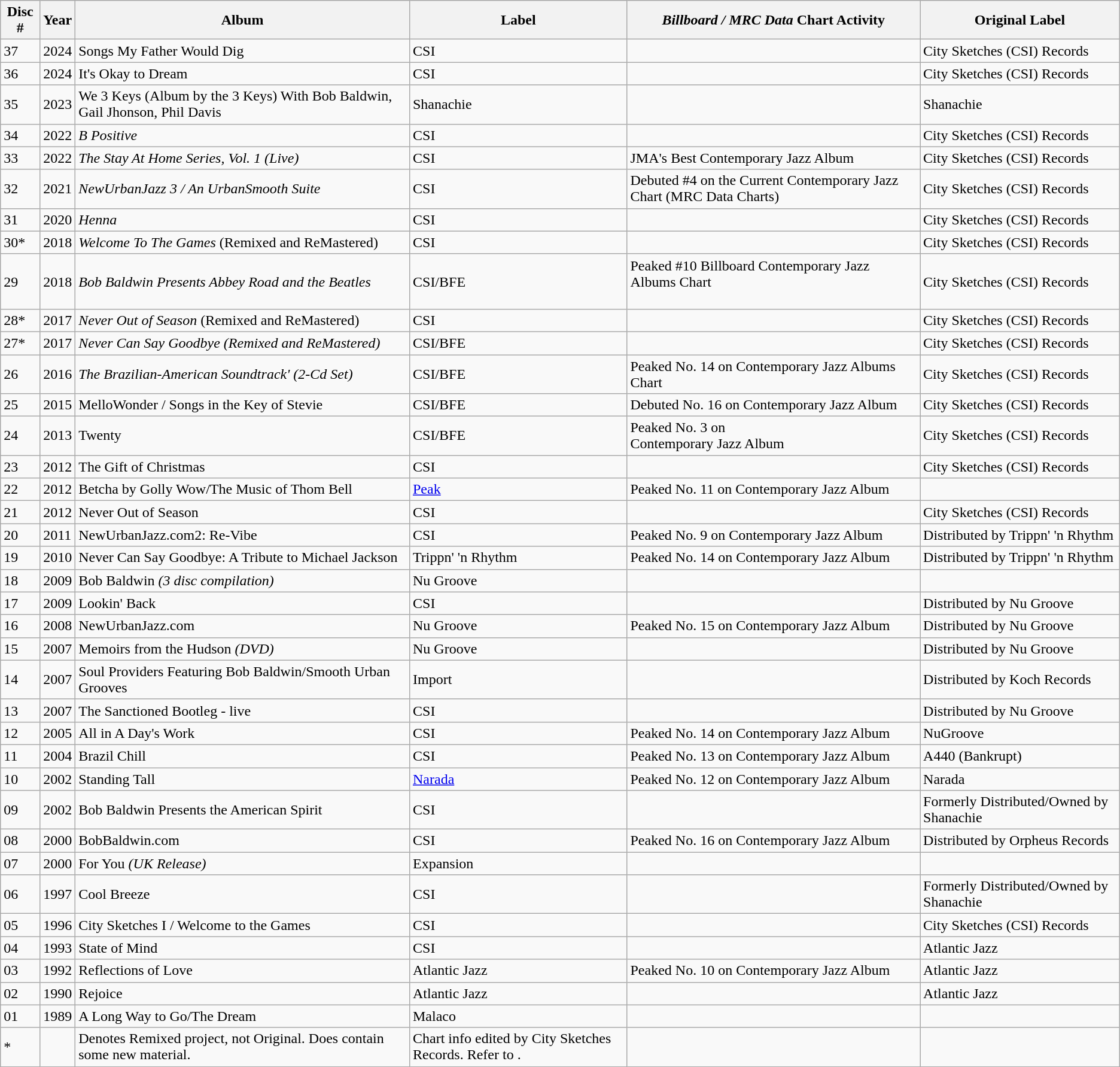<table class="wikitable sortable">
<tr>
<th>Disc #</th>
<th>Year</th>
<th>Album</th>
<th>Label</th>
<th><em>Billboard / MRC Data</em> Chart Activity</th>
<th>Original Label</th>
</tr>
<tr>
<td>37</td>
<td>2024</td>
<td>Songs My Father Would Dig</td>
<td>CSI</td>
<td></td>
<td>City Sketches (CSI) Records</td>
</tr>
<tr>
<td>36</td>
<td>2024</td>
<td>It's Okay to Dream</td>
<td>CSI</td>
<td></td>
<td>City Sketches (CSI) Records</td>
</tr>
<tr>
<td>35</td>
<td>2023</td>
<td>We 3 Keys (Album by the 3 Keys) With Bob Baldwin, Gail Jhonson, Phil Davis</td>
<td>Shanachie</td>
<td></td>
<td>Shanachie</td>
</tr>
<tr>
<td>34</td>
<td>2022</td>
<td><em>B Positive</em></td>
<td>CSI</td>
<td></td>
<td>City Sketches (CSI) Records</td>
</tr>
<tr>
<td>33</td>
<td>2022</td>
<td><em>The Stay At Home Series, Vol. 1 (Live)</em></td>
<td>CSI</td>
<td>JMA's Best Contemporary Jazz Album</td>
<td>City Sketches (CSI) Records</td>
</tr>
<tr>
<td>32</td>
<td>2021</td>
<td><em>NewUrbanJazz 3 / An UrbanSmooth Suite</em></td>
<td>CSI</td>
<td>Debuted #4 on the Current Contemporary Jazz Chart (MRC Data Charts)</td>
<td>City Sketches (CSI) Records</td>
</tr>
<tr>
<td>31</td>
<td>2020</td>
<td><em>Henna</em></td>
<td>CSI</td>
<td></td>
<td>City Sketches (CSI) Records</td>
</tr>
<tr>
<td>30*</td>
<td>2018</td>
<td><em>Welcome To The Games</em> (Remixed and ReMastered)</td>
<td>CSI</td>
<td></td>
<td>City Sketches (CSI) Records</td>
</tr>
<tr>
<td>29</td>
<td>2018</td>
<td><em>Bob Baldwin Presents Abbey Road and the Beatles</em></td>
<td>CSI/BFE</td>
<td>Peaked #10 Billboard Contemporary Jazz Albums Chart<br><br></td>
<td>City Sketches (CSI) Records</td>
</tr>
<tr>
<td>28*</td>
<td>2017</td>
<td><em>Never Out of Season</em> (Remixed and ReMastered)</td>
<td>CSI</td>
<td></td>
<td>City Sketches (CSI) Records</td>
</tr>
<tr>
<td>27*</td>
<td>2017</td>
<td><em>Never Can Say Goodbye (Remixed and ReMastered)</em></td>
<td>CSI/BFE</td>
<td></td>
<td>City Sketches (CSI) Records</td>
</tr>
<tr>
<td>26</td>
<td>2016</td>
<td><em>The Brazilian-American Soundtrack' (2-Cd Set)<strong></td>
<td>CSI/BFE</td>
<td>Peaked No. 14 on Contemporary Jazz Albums Chart</td>
<td>City Sketches (CSI) Records</td>
</tr>
<tr>
<td>25</td>
<td>2015</td>
<td></em>MelloWonder / Songs in the Key of Stevie<em></td>
<td>CSI/BFE</td>
<td>Debuted No. 16 on Contemporary Jazz Album</td>
<td>City Sketches (CSI) Records</td>
</tr>
<tr>
<td>24</td>
<td>2013</td>
<td></em>Twenty<em></td>
<td>CSI/BFE</td>
<td>Peaked No. 3 on<br>Contemporary Jazz Album<br></td>
<td>City Sketches (CSI) Records</td>
</tr>
<tr>
<td>23</td>
<td>2012</td>
<td></em>The Gift of Christmas<em></td>
<td>CSI</td>
<td></td>
<td>City Sketches (CSI) Records</td>
</tr>
<tr>
<td>22</td>
<td>2012</td>
<td></em>Betcha by Golly Wow/The Music of Thom Bell<em></td>
<td><a href='#'>Peak</a></td>
<td>Peaked No. 11 on Contemporary Jazz Album</td>
<td></td>
</tr>
<tr>
<td>21</td>
<td>2012</td>
<td></em>Never Out of Season<em></td>
<td>CSI</td>
<td></td>
<td>City Sketches (CSI) Records</td>
</tr>
<tr>
<td>20</td>
<td>2011</td>
<td></em>NewUrbanJazz.com2: Re-Vibe<em></td>
<td>CSI</td>
<td>Peaked No. 9 on Contemporary Jazz Album</td>
<td>Distributed by Trippn' 'n Rhythm</td>
</tr>
<tr>
<td>19</td>
<td>2010</td>
<td></em>Never Can Say Goodbye: A Tribute to Michael Jackson<em></td>
<td>Trippn' 'n Rhythm</td>
<td>Peaked No. 14 on Contemporary Jazz Album</td>
<td>Distributed by Trippn' 'n Rhythm</td>
</tr>
<tr>
<td>18</td>
<td>2009</td>
<td></em>Bob Baldwin<em> (3 disc compilation)</td>
<td>Nu Groove</td>
<td></td>
<td></td>
</tr>
<tr>
<td>17</td>
<td>2009</td>
<td></em>Lookin' Back<em></td>
<td>CSI</td>
<td></td>
<td>Distributed by Nu Groove</td>
</tr>
<tr>
<td>16</td>
<td>2008</td>
<td></em>NewUrbanJazz.com<em></td>
<td>Nu Groove</td>
<td>Peaked No. 15 on Contemporary Jazz Album</td>
<td>Distributed by Nu Groove</td>
</tr>
<tr>
<td>15</td>
<td>2007</td>
<td></em>Memoirs from the Hudson<em> (DVD)</td>
<td>Nu Groove</td>
<td></td>
<td>Distributed by Nu Groove</td>
</tr>
<tr>
<td>14</td>
<td>2007</td>
<td></em>Soul Providers Featuring Bob Baldwin/Smooth Urban Grooves<em></td>
<td>Import</td>
<td></td>
<td>Distributed by Koch Records</td>
</tr>
<tr>
<td>13</td>
<td>2007</td>
<td></em>The Sanctioned Bootleg - live<em></td>
<td>CSI</td>
<td></td>
<td>Distributed by Nu Groove</td>
</tr>
<tr>
<td>12</td>
<td>2005</td>
<td></em>All in A Day's Work<em></td>
<td>CSI</td>
<td>Peaked No. 14 on Contemporary Jazz Album</td>
<td>NuGroove</td>
</tr>
<tr>
<td>11</td>
<td>2004</td>
<td></em>Brazil Chill<em></td>
<td>CSI</td>
<td>Peaked No. 13 on Contemporary Jazz Album</td>
<td>A440 (Bankrupt)</td>
</tr>
<tr>
<td>10</td>
<td>2002</td>
<td></em>Standing Tall<em></td>
<td><a href='#'>Narada</a></td>
<td>Peaked No. 12 on Contemporary Jazz Album</td>
<td>Narada</td>
</tr>
<tr>
<td>09</td>
<td>2002</td>
<td></em>Bob Baldwin Presents the American Spirit<em></td>
<td>CSI</td>
<td></td>
<td>Formerly Distributed/Owned by Shanachie</td>
</tr>
<tr>
<td>08</td>
<td>2000</td>
<td></em>BobBaldwin.com<em></td>
<td>CSI</td>
<td>Peaked No. 16 on Contemporary Jazz Album</td>
<td>Distributed by Orpheus Records</td>
</tr>
<tr>
<td>07</td>
<td>2000</td>
<td></em>For You<em> (UK Release)</td>
<td>Expansion</td>
<td></td>
<td></td>
</tr>
<tr>
<td>06</td>
<td>1997</td>
<td></em>Cool Breeze<em></td>
<td>CSI</td>
<td></td>
<td>Formerly Distributed/Owned by Shanachie</td>
</tr>
<tr>
<td>05</td>
<td>1996</td>
<td></em>City Sketches I / Welcome to the Games<em></td>
<td>CSI</td>
<td></td>
<td>City Sketches (CSI) Records</td>
</tr>
<tr>
<td>04</td>
<td>1993</td>
<td></em>State of Mind<em></td>
<td>CSI</td>
<td></td>
<td>Atlantic Jazz</td>
</tr>
<tr>
<td>03</td>
<td>1992</td>
<td></em>Reflections of Love<em></td>
<td>Atlantic Jazz</td>
<td>Peaked No. 10 on Contemporary Jazz Album</td>
<td>Atlantic Jazz</td>
</tr>
<tr>
<td>02</td>
<td>1990</td>
<td></em>Rejoice<em></td>
<td>Atlantic Jazz</td>
<td></td>
<td>Atlantic Jazz</td>
</tr>
<tr>
<td>01</td>
<td>1989</td>
<td></em>A Long Way to Go/The Dream<em></td>
<td>Malaco</td>
<td></td>
<td></td>
</tr>
<tr>
<td>*</td>
<td></td>
<td>Denotes Remixed project, not Original. Does contain some new material.</td>
<td>Chart info edited by City Sketches Records. Refer to  .</td>
<td></td>
<td></td>
</tr>
</table>
